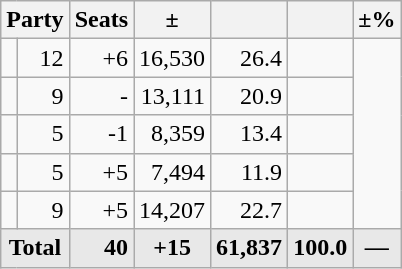<table class=wikitable>
<tr>
<th colspan=2 align=center>Party</th>
<th>Seats</th>
<th>±</th>
<th></th>
<th></th>
<th>±%</th>
</tr>
<tr>
<td></td>
<td align=right>12</td>
<td align=right>+6</td>
<td align=right>16,530</td>
<td align=right>26.4</td>
<td align=right></td>
</tr>
<tr>
<td></td>
<td align=right>9</td>
<td align=right>-</td>
<td align=right>13,111</td>
<td align=right>20.9</td>
<td align=right></td>
</tr>
<tr>
<td></td>
<td align=right>5</td>
<td align=right>-1</td>
<td align=right>8,359</td>
<td align=right>13.4</td>
<td align=right></td>
</tr>
<tr>
<td></td>
<td align=right>5</td>
<td align=right>+5</td>
<td align=right>7,494</td>
<td align=right>11.9</td>
<td align=right></td>
</tr>
<tr>
<td></td>
<td align=right>9</td>
<td align=right>+5</td>
<td align=right>14,207</td>
<td align=right>22.7</td>
<td align=right></td>
</tr>
<tr style="font-weight:bold; background:rgb(232,232,232);">
<td colspan=2 align=center>Total</td>
<td align=right>40</td>
<td align=center>+15</td>
<td align=right>61,837</td>
<td align=center>100.0</td>
<td align=center>—</td>
</tr>
</table>
